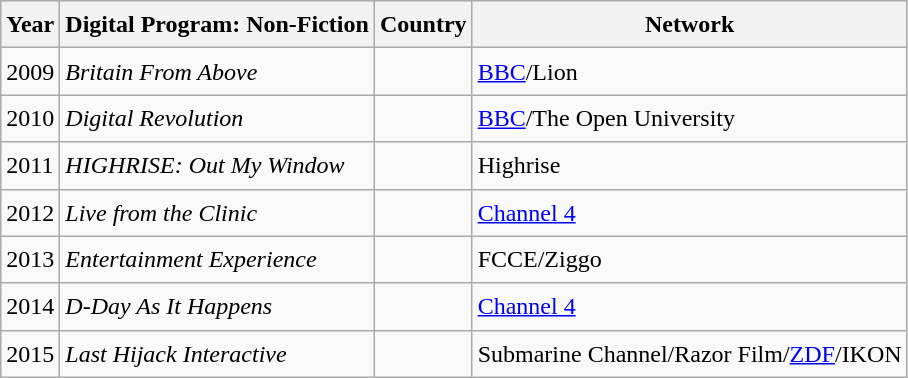<table class="wikitable" style="font-size:1.00em; line-height:1.5em;">
<tr>
<th>Year</th>
<th>Digital Program: Non-Fiction</th>
<th>Country</th>
<th>Network</th>
</tr>
<tr>
<td>2009</td>
<td><em>Britain From Above</em></td>
<td></td>
<td><a href='#'>BBC</a>/Lion</td>
</tr>
<tr>
<td>2010</td>
<td><em>Digital Revolution</em></td>
<td></td>
<td><a href='#'>BBC</a>/The Open University</td>
</tr>
<tr>
<td>2011</td>
<td><em>HIGHRISE: Out My Window</em></td>
<td></td>
<td>Highrise</td>
</tr>
<tr>
<td>2012</td>
<td><em>Live from the Clinic</em></td>
<td></td>
<td><a href='#'>Channel 4</a></td>
</tr>
<tr>
<td>2013</td>
<td><em>Entertainment Experience</em></td>
<td></td>
<td>FCCE/Ziggo</td>
</tr>
<tr>
<td>2014</td>
<td><em>D-Day As It Happens</em></td>
<td></td>
<td><a href='#'>Channel 4</a></td>
</tr>
<tr>
<td>2015</td>
<td><em>Last Hijack Interactive</em></td>
<td></td>
<td>Submarine Channel/Razor Film/<a href='#'>ZDF</a>/IKON</td>
</tr>
</table>
